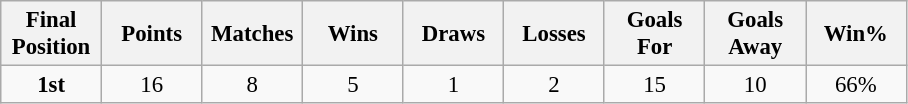<table class="wikitable" style="font-size: 95%; text-align: center;">
<tr>
<th width=60>Final Position</th>
<th width=60>Points</th>
<th width=60>Matches</th>
<th width=60>Wins</th>
<th width=60>Draws</th>
<th width=60>Losses</th>
<th width=60>Goals For</th>
<th width=60>Goals Away</th>
<th width=60>Win%</th>
</tr>
<tr>
<td><strong>1st</strong></td>
<td>16</td>
<td>8</td>
<td>5</td>
<td>1</td>
<td>2</td>
<td>15</td>
<td>10</td>
<td>66%</td>
</tr>
</table>
